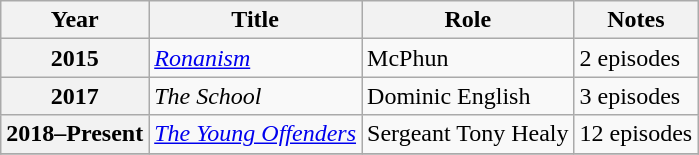<table class="wikitable plainrowheaders sortable">
<tr>
<th scope="col">Year</th>
<th scope="col">Title</th>
<th scope="col">Role</th>
<th scope="col" class="unsortable">Notes</th>
</tr>
<tr>
<th scope="row">2015</th>
<td><em><a href='#'>Ronanism</a></em></td>
<td>McPhun</td>
<td>2 episodes</td>
</tr>
<tr>
<th scope="row">2017</th>
<td><em>The School</em></td>
<td>Dominic English</td>
<td>3 episodes</td>
</tr>
<tr>
<th scope="row">2018–Present</th>
<td><em><a href='#'>The Young Offenders</a></em></td>
<td>Sergeant Tony Healy</td>
<td>12 episodes</td>
</tr>
<tr>
</tr>
</table>
